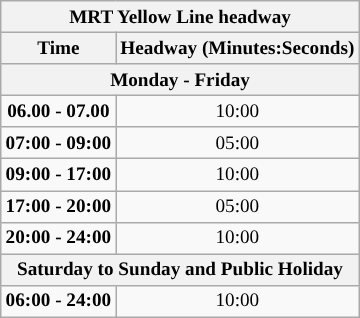<table class="wikitable" style="margin:auto;font-align:center;text-align:center;font-size:80%;">
<tr>
<th colspan="2" style="background:#"><strong>MRT Yellow Line headway</strong></th>
</tr>
<tr>
<th style="background:#">Time</th>
<th style="background:#">Headway (Minutes:Seconds)</th>
</tr>
<tr>
<th colspan="2">Monday - Friday</th>
</tr>
<tr>
<td><strong>06.00 - 07.00</strong></td>
<td>10:00</td>
</tr>
<tr>
<td><strong>07:00 - 09:00</strong></td>
<td>05:00</td>
</tr>
<tr>
<td><strong>09:00 - 17:00</strong></td>
<td>10:00</td>
</tr>
<tr>
<td><strong>17:00 - 20:00</strong></td>
<td>05:00</td>
</tr>
<tr>
<td><strong>20:00 - 24:00</strong></td>
<td>10:00</td>
</tr>
<tr>
<th colspan="2">Saturday to Sunday and Public Holiday</th>
</tr>
<tr>
<td><strong>06:00 - 24:00</strong></td>
<td>10:00</td>
</tr>
</table>
